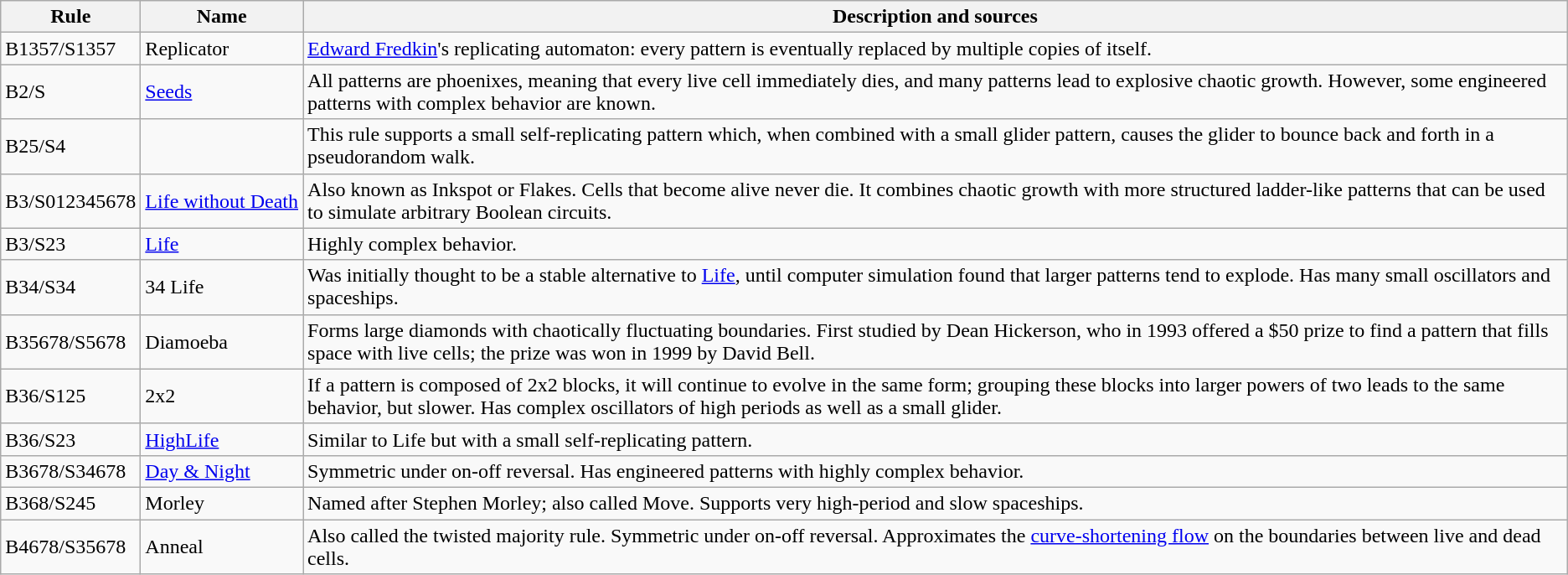<table class="wikitable">
<tr>
<th>Rule</th>
<th>Name</th>
<th>Description and sources</th>
</tr>
<tr>
<td>B1357/S1357</td>
<td>Replicator</td>
<td><a href='#'>Edward Fredkin</a>'s replicating automaton: every pattern is eventually replaced by multiple copies of itself.</td>
</tr>
<tr>
<td>B2/S</td>
<td><a href='#'>Seeds</a></td>
<td>All patterns are phoenixes, meaning that every live cell immediately dies, and many patterns lead to explosive chaotic growth. However, some engineered patterns with complex behavior are known.</td>
</tr>
<tr>
<td>B25/S4</td>
<td></td>
<td>This rule supports a small self-replicating pattern which, when combined with a small glider pattern, causes the glider to bounce back and forth in a pseudorandom walk.</td>
</tr>
<tr>
<td>B3/S012345678</td>
<td><a href='#'>Life without Death</a></td>
<td>Also known as Inkspot or Flakes. Cells that become alive never die. It combines chaotic growth with more structured ladder-like patterns that can be used to simulate arbitrary Boolean circuits.</td>
</tr>
<tr>
<td>B3/S23</td>
<td><a href='#'>Life</a></td>
<td>Highly complex behavior.</td>
</tr>
<tr>
<td>B34/S34</td>
<td>34 Life</td>
<td>Was initially thought to be a stable alternative to <a href='#'>Life</a>, until computer simulation found that larger patterns tend to explode. Has many small oscillators and spaceships.</td>
</tr>
<tr>
<td>B35678/S5678</td>
<td>Diamoeba</td>
<td>Forms large diamonds with chaotically fluctuating boundaries. First studied by Dean Hickerson, who in 1993 offered a $50 prize to find a pattern that fills space with live cells; the prize was won in 1999 by David Bell.</td>
</tr>
<tr>
<td>B36/S125</td>
<td>2x2</td>
<td>If a pattern is composed of 2x2 blocks, it will continue to evolve in the same form; grouping these blocks into larger powers of two leads to the same behavior, but slower. Has complex oscillators of high periods as well as a small glider.</td>
</tr>
<tr>
<td>B36/S23</td>
<td><a href='#'>HighLife</a></td>
<td>Similar to Life but with a small self-replicating pattern.</td>
</tr>
<tr>
<td>B3678/S34678</td>
<td><a href='#'>Day & Night</a></td>
<td>Symmetric under on-off reversal. Has engineered patterns with highly complex behavior.</td>
</tr>
<tr>
<td>B368/S245</td>
<td>Morley</td>
<td>Named after Stephen Morley; also called Move. Supports very high-period and slow spaceships.</td>
</tr>
<tr>
<td>B4678/S35678</td>
<td>Anneal</td>
<td>Also called the twisted majority rule. Symmetric under on-off reversal. Approximates the <a href='#'>curve-shortening flow</a> on the boundaries between live and dead cells.</td>
</tr>
</table>
